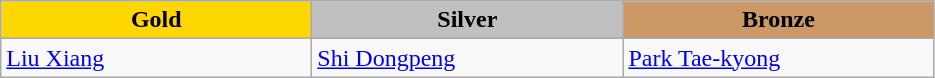<table class="wikitable" style="text-align:left">
<tr align="center">
<td width=200 bgcolor=gold><strong>Gold</strong></td>
<td width=200 bgcolor=silver><strong>Silver</strong></td>
<td width=200 bgcolor=CC9966><strong>Bronze</strong></td>
</tr>
<tr>
<td><a href='#'>Liu Xiang</a><br><em></em></td>
<td><a href='#'>Shi Dongpeng</a><br><em></em></td>
<td><a href='#'>Park Tae-kyong</a><br><em></em></td>
</tr>
</table>
